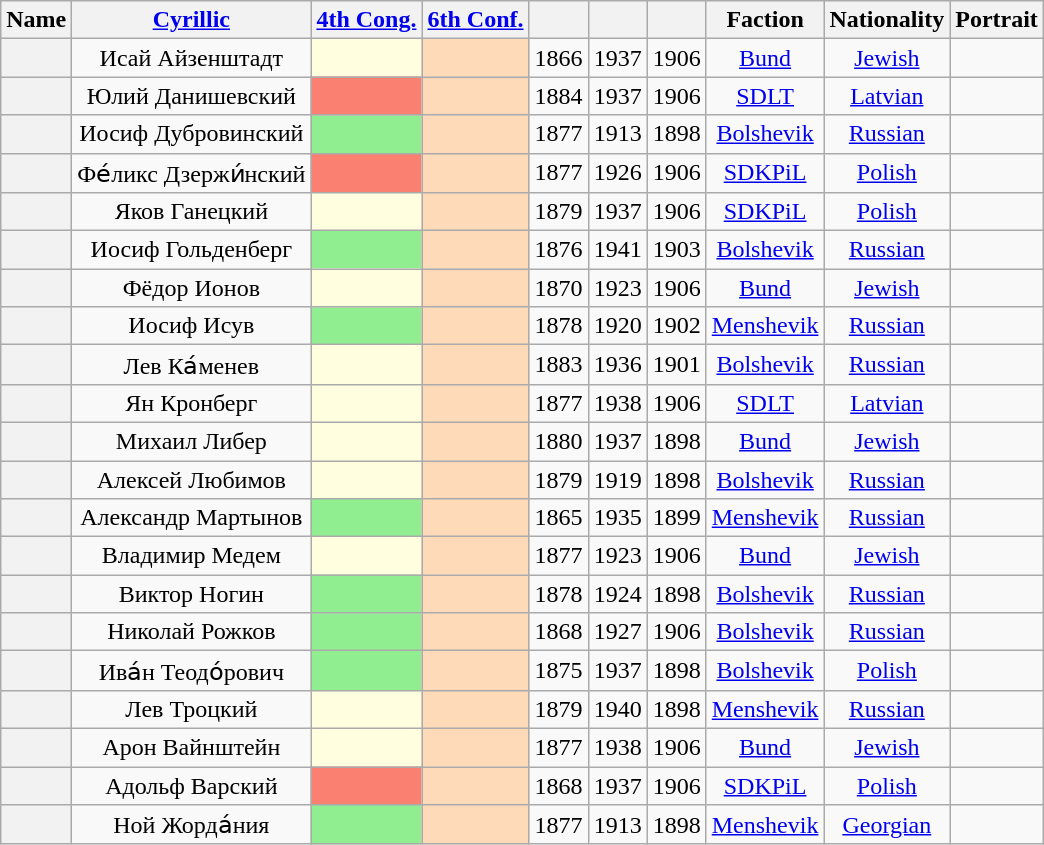<table class="wikitable sortable" style=text-align:center>
<tr>
<th scope="col">Name</th>
<th scope="col" class="unsortable"><a href='#'>Cyrillic</a></th>
<th scope="col"><a href='#'>4th Cong.</a></th>
<th scope="col"><a href='#'>6th Conf.</a></th>
<th scope="col"></th>
<th scope="col"></th>
<th scope="col"></th>
<th scope="col">Faction</th>
<th scope="col">Nationality</th>
<th scope="col" class="unsortable">Portrait</th>
</tr>
<tr>
<th align="center" scope="row" style="font-weight:normal;"></th>
<td>Исай Айзенштадт</td>
<td bgcolor = LightYellow></td>
<td bgcolor = PeachPuff></td>
<td>1866</td>
<td>1937</td>
<td>1906</td>
<td><a href='#'>Bund</a></td>
<td><a href='#'>Jewish</a></td>
<td></td>
</tr>
<tr>
<th align="center" scope="row" style="font-weight:normal;"></th>
<td>Юлий Данишевский</td>
<td bgcolor = Salmon></td>
<td bgcolor = PeachPuff></td>
<td>1884</td>
<td>1937</td>
<td>1906</td>
<td><a href='#'>SDLT</a></td>
<td><a href='#'>Latvian</a></td>
<td></td>
</tr>
<tr>
<th align="center" scope="row" style="font-weight:normal;"></th>
<td>Иосиф Дубровинский</td>
<td bgcolor = LightGreen></td>
<td bgcolor = PeachPuff></td>
<td>1877</td>
<td>1913</td>
<td>1898</td>
<td><a href='#'>Bolshevik</a></td>
<td><a href='#'>Russian</a></td>
<td></td>
</tr>
<tr>
<th align="center" scope="row" style="font-weight:normal;"></th>
<td>Фе́ликс Дзержи́нский</td>
<td bgcolor = Salmon></td>
<td bgcolor = PeachPuff></td>
<td>1877</td>
<td>1926</td>
<td>1906</td>
<td><a href='#'>SDKPiL</a></td>
<td><a href='#'>Polish</a></td>
<td></td>
</tr>
<tr>
<th align="center" scope="row" style="font-weight:normal;"></th>
<td>Яков Ганецкий</td>
<td bgcolor = LightYellow></td>
<td bgcolor = PeachPuff></td>
<td>1879</td>
<td>1937</td>
<td>1906</td>
<td><a href='#'>SDKPiL</a></td>
<td><a href='#'>Polish</a></td>
<td></td>
</tr>
<tr>
<th align="center" scope="row" style="font-weight:normal;"></th>
<td>Иосиф Гольденберг</td>
<td bgcolor = LightGreen></td>
<td bgcolor = PeachPuff></td>
<td>1876</td>
<td>1941</td>
<td>1903</td>
<td><a href='#'>Bolshevik</a></td>
<td><a href='#'>Russian</a></td>
<td></td>
</tr>
<tr>
<th align="center" scope="row" style="font-weight:normal;"></th>
<td>Фёдор Ионов</td>
<td bgcolor = LightYellow></td>
<td bgcolor = PeachPuff></td>
<td>1870</td>
<td>1923</td>
<td>1906</td>
<td><a href='#'>Bund</a></td>
<td><a href='#'>Jewish</a></td>
<td></td>
</tr>
<tr>
<th align="center" scope="row" style="font-weight:normal;"></th>
<td>Иосиф Исув</td>
<td bgcolor = LightGreen></td>
<td bgcolor = PeachPuff></td>
<td>1878</td>
<td>1920</td>
<td>1902</td>
<td><a href='#'>Menshevik</a></td>
<td><a href='#'>Russian</a></td>
<td></td>
</tr>
<tr>
<th align="center" scope="row" style="font-weight:normal;"></th>
<td>Лев Ка́менев</td>
<td bgcolor = LightYellow></td>
<td bgcolor = PeachPuff></td>
<td>1883</td>
<td>1936</td>
<td>1901</td>
<td><a href='#'>Bolshevik</a></td>
<td><a href='#'>Russian</a></td>
<td></td>
</tr>
<tr>
<th align="center" scope="row" style="font-weight:normal;"></th>
<td>Ян Кронберг</td>
<td bgcolor = LightYellow></td>
<td bgcolor = PeachPuff></td>
<td>1877</td>
<td>1938</td>
<td>1906</td>
<td><a href='#'>SDLT</a></td>
<td><a href='#'>Latvian</a></td>
<td></td>
</tr>
<tr>
<th align="center" scope="row" style="font-weight:normal;"></th>
<td>Михаил Либер</td>
<td bgcolor = LightYellow></td>
<td bgcolor = PeachPuff></td>
<td>1880</td>
<td>1937</td>
<td>1898</td>
<td><a href='#'>Bund</a></td>
<td><a href='#'>Jewish</a></td>
<td></td>
</tr>
<tr>
<th align="center" scope="row" style="font-weight:normal;"></th>
<td>Алексей Любимов</td>
<td bgcolor = LightYellow></td>
<td bgcolor = PeachPuff></td>
<td>1879</td>
<td>1919</td>
<td>1898</td>
<td><a href='#'>Bolshevik</a></td>
<td><a href='#'>Russian</a></td>
<td></td>
</tr>
<tr>
<th align="center" scope="row" style="font-weight:normal;"></th>
<td>Александр Мартынов</td>
<td bgcolor = LightGreen></td>
<td bgcolor = PeachPuff></td>
<td>1865</td>
<td>1935</td>
<td>1899</td>
<td><a href='#'>Menshevik</a></td>
<td><a href='#'>Russian</a></td>
<td></td>
</tr>
<tr>
<th align="center" scope="row" style="font-weight:normal;"></th>
<td>Владимир Медем</td>
<td bgcolor = LightYellow></td>
<td bgcolor = PeachPuff></td>
<td>1877</td>
<td>1923</td>
<td>1906</td>
<td><a href='#'>Bund</a></td>
<td><a href='#'>Jewish</a></td>
<td></td>
</tr>
<tr>
<th align="center" scope="row" style="font-weight:normal;"></th>
<td>Виктор Ногин</td>
<td bgcolor = LightGreen></td>
<td bgcolor = PeachPuff></td>
<td>1878</td>
<td>1924</td>
<td>1898</td>
<td><a href='#'>Bolshevik</a></td>
<td><a href='#'>Russian</a></td>
<td></td>
</tr>
<tr>
<th align="center" scope="row" style="font-weight:normal;"></th>
<td>Николай Рожков</td>
<td bgcolor = LightGreen></td>
<td bgcolor = PeachPuff></td>
<td>1868</td>
<td>1927</td>
<td>1906</td>
<td><a href='#'>Bolshevik</a></td>
<td><a href='#'>Russian</a></td>
<td></td>
</tr>
<tr>
<th align="center" scope="row" style="font-weight:normal;"></th>
<td>Ива́н Теодо́рович</td>
<td bgcolor = LightGreen></td>
<td bgcolor = PeachPuff></td>
<td>1875</td>
<td>1937</td>
<td>1898</td>
<td><a href='#'>Bolshevik</a></td>
<td><a href='#'>Polish</a></td>
<td></td>
</tr>
<tr>
<th align="center" scope="row" style="font-weight:normal;"></th>
<td>Лев Троцкий</td>
<td bgcolor = LightYellow></td>
<td bgcolor = PeachPuff></td>
<td>1879</td>
<td>1940</td>
<td>1898</td>
<td><a href='#'>Menshevik</a></td>
<td><a href='#'>Russian</a></td>
<td></td>
</tr>
<tr>
<th align="center" scope="row" style="font-weight:normal;"></th>
<td>Арон Вайнштейн</td>
<td bgcolor = LightYellow></td>
<td bgcolor = PeachPuff></td>
<td>1877</td>
<td>1938</td>
<td>1906</td>
<td><a href='#'>Bund</a></td>
<td><a href='#'>Jewish</a></td>
<td></td>
</tr>
<tr>
<th align="center" scope="row" style="font-weight:normal;"></th>
<td>Адольф Варский</td>
<td bgcolor = Salmon></td>
<td bgcolor = PeachPuff></td>
<td>1868</td>
<td>1937</td>
<td>1906</td>
<td><a href='#'>SDKPiL</a></td>
<td><a href='#'>Polish</a></td>
<td></td>
</tr>
<tr>
<th align="center" scope="row" style="font-weight:normal;"></th>
<td>Ной Жорда́ния</td>
<td bgcolor = LightGreen></td>
<td bgcolor = PeachPuff></td>
<td>1877</td>
<td>1913</td>
<td>1898</td>
<td><a href='#'>Menshevik</a></td>
<td><a href='#'>Georgian</a></td>
<td></td>
</tr>
</table>
